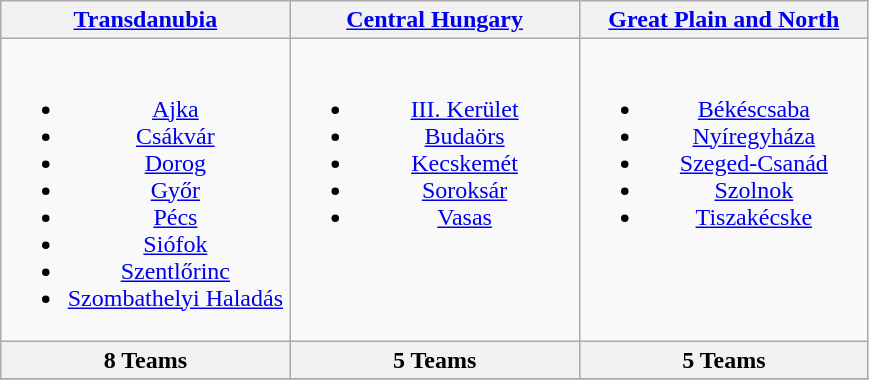<table class="wikitable" style="clear:right;white-space:nowrap;">
<tr>
<th width="33%"><a href='#'>Transdanubia</a></th>
<th width="33%"><a href='#'>Central Hungary</a></th>
<th width="33%"><a href='#'>Great Plain and North</a></th>
</tr>
<tr align="center" valign="top">
<td><br><ul><li><a href='#'>Ajka</a></li><li><a href='#'>Csákvár</a></li><li><a href='#'>Dorog</a></li><li><a href='#'>Győr</a></li><li><a href='#'>Pécs</a></li><li><a href='#'>Siófok</a></li><li><a href='#'>Szentlőrinc</a></li><li><a href='#'>Szombathelyi Haladás</a></li></ul></td>
<td><br><ul><li><a href='#'>III. Kerület</a></li><li><a href='#'>Budaörs</a></li><li><a href='#'>Kecskemét</a></li><li><a href='#'>Soroksár</a></li><li><a href='#'>Vasas</a></li></ul></td>
<td><br><ul><li><a href='#'>Békéscsaba</a></li><li><a href='#'>Nyíregyháza</a></li><li><a href='#'>Szeged-Csanád</a></li><li><a href='#'>Szolnok</a></li><li><a href='#'>Tiszakécske</a></li></ul></td>
</tr>
<tr>
<th>8 Teams</th>
<th>5 Teams</th>
<th>5 Teams</th>
</tr>
<tr>
</tr>
</table>
